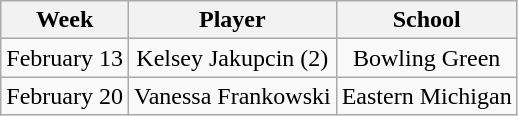<table class="wikitable" style="text-align:center;">
<tr>
<th>Week</th>
<th>Player</th>
<th>School</th>
</tr>
<tr>
<td>February 13</td>
<td>Kelsey Jakupcin (2)</td>
<td>Bowling Green</td>
</tr>
<tr>
<td>February 20</td>
<td>Vanessa Frankowski</td>
<td>Eastern Michigan</td>
</tr>
</table>
